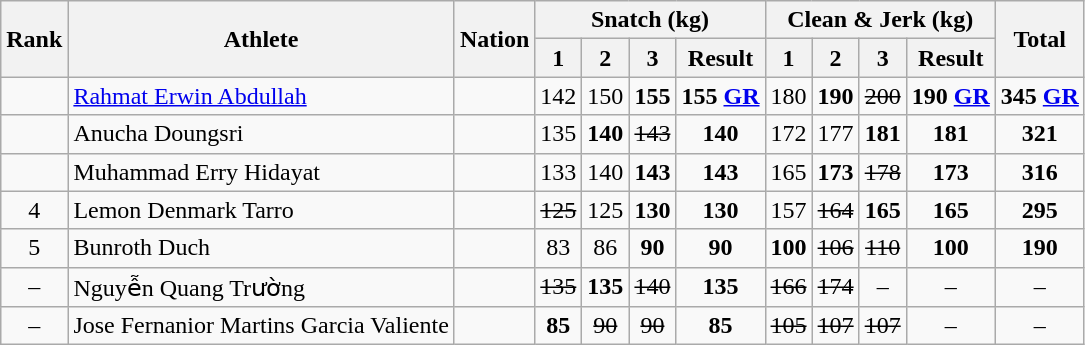<table class="wikitable sortable" style="text-align:center;">
<tr>
<th rowspan=2>Rank</th>
<th rowspan=2>Athlete</th>
<th rowspan=2>Nation</th>
<th colspan=4>Snatch (kg)</th>
<th colspan=4>Clean & Jerk (kg)</th>
<th rowspan=2>Total</th>
</tr>
<tr>
<th>1</th>
<th>2</th>
<th>3</th>
<th>Result</th>
<th>1</th>
<th>2</th>
<th>3</th>
<th>Result</th>
</tr>
<tr>
<td></td>
<td align=left><a href='#'>Rahmat Erwin Abdullah</a></td>
<td align=left></td>
<td>142</td>
<td>150</td>
<td><strong>155</strong></td>
<td><strong>155</strong> <strong><a href='#'>GR</a></strong></td>
<td>180</td>
<td><strong>190</strong></td>
<td><s>200</s></td>
<td><strong>190</strong> <strong><a href='#'>GR</a></strong></td>
<td><strong>345</strong> <strong><a href='#'>GR</a></strong></td>
</tr>
<tr>
<td></td>
<td align=left>Anucha Doungsri</td>
<td align=left></td>
<td>135</td>
<td><strong>140</strong></td>
<td><s>143</s></td>
<td><strong>140</strong></td>
<td>172</td>
<td>177</td>
<td><strong>181</strong></td>
<td><strong>181</strong></td>
<td><strong>321</strong></td>
</tr>
<tr>
<td></td>
<td align=left>Muhammad Erry Hidayat</td>
<td align=left></td>
<td>133</td>
<td>140</td>
<td><strong>143</strong></td>
<td><strong>143</strong></td>
<td>165</td>
<td><strong>173</strong></td>
<td><s>178</s></td>
<td><strong>173</strong></td>
<td><strong>316</strong></td>
</tr>
<tr>
<td>4</td>
<td align=left>Lemon Denmark Tarro</td>
<td align=left></td>
<td><s>125</s></td>
<td>125</td>
<td><strong>130</strong></td>
<td><strong>130</strong></td>
<td>157</td>
<td><s>164</s></td>
<td><strong>165</strong></td>
<td><strong>165</strong></td>
<td><strong>295</strong></td>
</tr>
<tr>
<td>5</td>
<td align=left>Bunroth Duch</td>
<td align=left></td>
<td>83</td>
<td>86</td>
<td><strong>90</strong></td>
<td><strong>90</strong></td>
<td><strong>100</strong></td>
<td><s>106</s></td>
<td><s>110</s></td>
<td><strong>100</strong></td>
<td><strong>190</strong></td>
</tr>
<tr>
<td>–</td>
<td align=left>Nguyễn Quang Trường</td>
<td align=left></td>
<td><s>135</s></td>
<td><strong>135</strong></td>
<td><s>140</s></td>
<td><strong>135</strong></td>
<td><s>166</s></td>
<td><s>174</s></td>
<td>–</td>
<td>–</td>
<td>–</td>
</tr>
<tr>
<td>–</td>
<td align=left>Jose Fernanior Martins Garcia Valiente</td>
<td align=left></td>
<td><strong>85</strong></td>
<td><s>90</s></td>
<td><s>90</s></td>
<td><strong>85</strong></td>
<td><s>105</s></td>
<td><s>107</s></td>
<td><s>107</s></td>
<td>–</td>
<td>–</td>
</tr>
</table>
